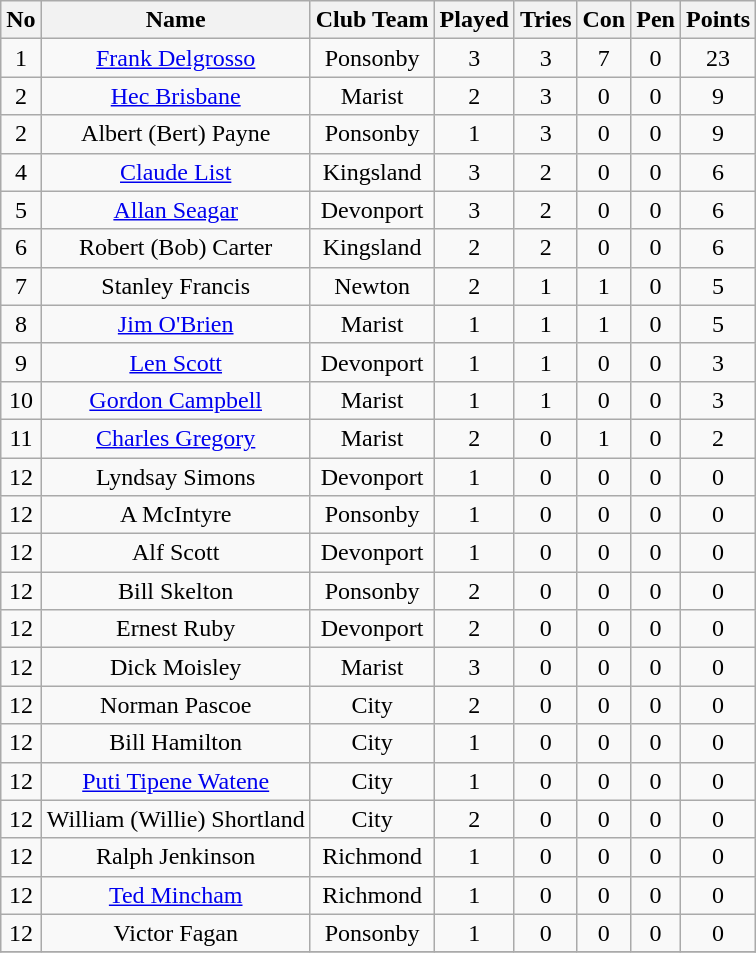<table class="wikitable sortable" style="text-align: center;">
<tr>
<th>No</th>
<th>Name</th>
<th>Club Team</th>
<th>Played</th>
<th>Tries</th>
<th>Con</th>
<th>Pen</th>
<th>Points</th>
</tr>
<tr>
<td>1</td>
<td><a href='#'>Frank Delgrosso</a></td>
<td>Ponsonby</td>
<td>3</td>
<td>3</td>
<td>7</td>
<td>0</td>
<td>23</td>
</tr>
<tr>
<td>2</td>
<td><a href='#'>Hec Brisbane</a></td>
<td>Marist</td>
<td>2</td>
<td>3</td>
<td>0</td>
<td>0</td>
<td>9</td>
</tr>
<tr>
<td>2</td>
<td>Albert (Bert) Payne</td>
<td>Ponsonby</td>
<td>1</td>
<td>3</td>
<td>0</td>
<td>0</td>
<td>9</td>
</tr>
<tr>
<td>4</td>
<td><a href='#'>Claude List</a></td>
<td>Kingsland</td>
<td>3</td>
<td>2</td>
<td>0</td>
<td>0</td>
<td>6</td>
</tr>
<tr>
<td>5</td>
<td><a href='#'>Allan Seagar</a></td>
<td>Devonport</td>
<td>3</td>
<td>2</td>
<td>0</td>
<td>0</td>
<td>6</td>
</tr>
<tr>
<td>6</td>
<td>Robert (Bob) Carter</td>
<td>Kingsland</td>
<td>2</td>
<td>2</td>
<td>0</td>
<td>0</td>
<td>6</td>
</tr>
<tr>
<td>7</td>
<td>Stanley Francis</td>
<td>Newton</td>
<td>2</td>
<td>1</td>
<td>1</td>
<td>0</td>
<td>5</td>
</tr>
<tr>
<td>8</td>
<td><a href='#'>Jim O'Brien</a></td>
<td>Marist</td>
<td>1</td>
<td>1</td>
<td>1</td>
<td>0</td>
<td>5</td>
</tr>
<tr>
<td>9</td>
<td><a href='#'>Len Scott</a></td>
<td>Devonport</td>
<td>1</td>
<td>1</td>
<td>0</td>
<td>0</td>
<td>3</td>
</tr>
<tr>
<td>10</td>
<td><a href='#'>Gordon Campbell</a></td>
<td>Marist</td>
<td>1</td>
<td>1</td>
<td>0</td>
<td>0</td>
<td>3</td>
</tr>
<tr>
<td>11</td>
<td><a href='#'>Charles Gregory</a></td>
<td>Marist</td>
<td>2</td>
<td>0</td>
<td>1</td>
<td>0</td>
<td>2</td>
</tr>
<tr>
<td>12</td>
<td>Lyndsay Simons</td>
<td>Devonport</td>
<td>1</td>
<td>0</td>
<td>0</td>
<td>0</td>
<td>0</td>
</tr>
<tr>
<td>12</td>
<td>A McIntyre</td>
<td>Ponsonby</td>
<td>1</td>
<td>0</td>
<td>0</td>
<td>0</td>
<td>0</td>
</tr>
<tr>
<td>12</td>
<td>Alf Scott</td>
<td>Devonport</td>
<td>1</td>
<td>0</td>
<td>0</td>
<td>0</td>
<td>0</td>
</tr>
<tr>
<td>12</td>
<td>Bill Skelton</td>
<td>Ponsonby</td>
<td>2</td>
<td>0</td>
<td>0</td>
<td>0</td>
<td>0</td>
</tr>
<tr>
<td>12</td>
<td>Ernest Ruby</td>
<td>Devonport</td>
<td>2</td>
<td>0</td>
<td>0</td>
<td>0</td>
<td>0</td>
</tr>
<tr>
<td>12</td>
<td>Dick Moisley</td>
<td>Marist</td>
<td>3</td>
<td>0</td>
<td>0</td>
<td>0</td>
<td>0</td>
</tr>
<tr>
<td>12</td>
<td>Norman Pascoe</td>
<td>City</td>
<td>2</td>
<td>0</td>
<td>0</td>
<td>0</td>
<td>0</td>
</tr>
<tr>
<td>12</td>
<td>Bill Hamilton</td>
<td>City</td>
<td>1</td>
<td>0</td>
<td>0</td>
<td>0</td>
<td>0</td>
</tr>
<tr>
<td>12</td>
<td><a href='#'>Puti Tipene Watene</a></td>
<td>City</td>
<td>1</td>
<td>0</td>
<td>0</td>
<td>0</td>
<td>0</td>
</tr>
<tr>
<td>12</td>
<td>William (Willie) Shortland</td>
<td>City</td>
<td>2</td>
<td>0</td>
<td>0</td>
<td>0</td>
<td>0</td>
</tr>
<tr>
<td>12</td>
<td>Ralph Jenkinson</td>
<td>Richmond</td>
<td>1</td>
<td>0</td>
<td>0</td>
<td>0</td>
<td>0</td>
</tr>
<tr>
<td>12</td>
<td><a href='#'>Ted Mincham</a></td>
<td>Richmond</td>
<td>1</td>
<td>0</td>
<td>0</td>
<td>0</td>
<td>0</td>
</tr>
<tr>
<td>12</td>
<td>Victor Fagan</td>
<td>Ponsonby</td>
<td>1</td>
<td>0</td>
<td>0</td>
<td>0</td>
<td>0</td>
</tr>
<tr>
</tr>
</table>
